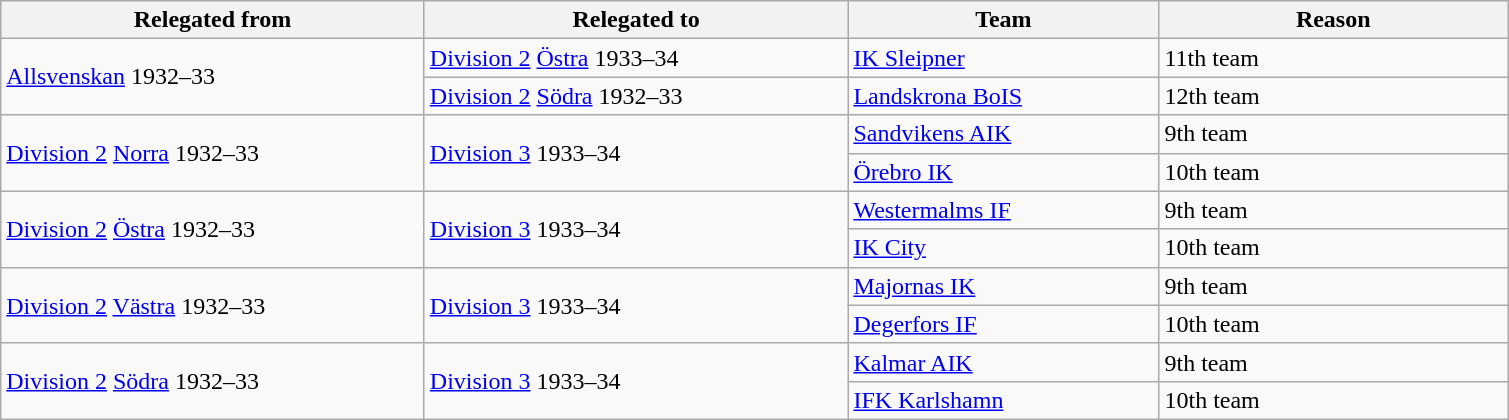<table class="wikitable" style="text-align: left;">
<tr>
<th style="width: 275px;">Relegated from</th>
<th style="width: 275px;">Relegated to</th>
<th style="width: 200px;">Team</th>
<th style="width: 225px;">Reason</th>
</tr>
<tr>
<td rowspan=2><a href='#'>Allsvenskan</a> 1932–33</td>
<td><a href='#'>Division 2</a> <a href='#'>Östra</a> 1933–34</td>
<td><a href='#'>IK Sleipner</a></td>
<td>11th team</td>
</tr>
<tr>
<td><a href='#'>Division 2</a> <a href='#'>Södra</a> 1932–33</td>
<td><a href='#'>Landskrona BoIS</a></td>
<td>12th team</td>
</tr>
<tr>
<td rowspan=2><a href='#'>Division 2</a> <a href='#'>Norra</a> 1932–33</td>
<td rowspan=2><a href='#'>Division 3</a> 1933–34</td>
<td><a href='#'>Sandvikens AIK</a></td>
<td>9th team</td>
</tr>
<tr>
<td><a href='#'>Örebro IK</a></td>
<td>10th team</td>
</tr>
<tr>
<td rowspan=2><a href='#'>Division 2</a> <a href='#'>Östra</a> 1932–33</td>
<td rowspan=2><a href='#'>Division 3</a> 1933–34</td>
<td><a href='#'>Westermalms IF</a></td>
<td>9th team</td>
</tr>
<tr>
<td><a href='#'>IK City</a></td>
<td>10th team</td>
</tr>
<tr>
<td rowspan=2><a href='#'>Division 2</a> <a href='#'>Västra</a> 1932–33</td>
<td rowspan=2><a href='#'>Division 3</a> 1933–34</td>
<td><a href='#'>Majornas IK</a></td>
<td>9th team</td>
</tr>
<tr>
<td><a href='#'>Degerfors IF</a></td>
<td>10th team</td>
</tr>
<tr>
<td rowspan=2><a href='#'>Division 2</a> <a href='#'>Södra</a> 1932–33</td>
<td rowspan=2><a href='#'>Division 3</a> 1933–34</td>
<td><a href='#'>Kalmar AIK</a></td>
<td>9th team</td>
</tr>
<tr>
<td><a href='#'>IFK Karlshamn</a></td>
<td>10th team</td>
</tr>
</table>
